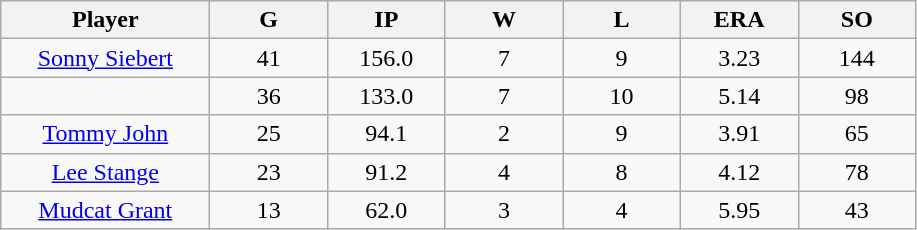<table class="wikitable sortable">
<tr>
<th bgcolor="#DDDDFF" width="16%">Player</th>
<th bgcolor="#DDDDFF" width="9%">G</th>
<th bgcolor="#DDDDFF" width="9%">IP</th>
<th bgcolor="#DDDDFF" width="9%">W</th>
<th bgcolor="#DDDDFF" width="9%">L</th>
<th bgcolor="#DDDDFF" width="9%">ERA</th>
<th bgcolor="#DDDDFF" width="9%">SO</th>
</tr>
<tr align="center">
<td><a href='#'>Sonny Siebert</a></td>
<td>41</td>
<td>156.0</td>
<td>7</td>
<td>9</td>
<td>3.23</td>
<td>144</td>
</tr>
<tr align=center>
<td></td>
<td>36</td>
<td>133.0</td>
<td>7</td>
<td>10</td>
<td>5.14</td>
<td>98</td>
</tr>
<tr align="center">
<td><a href='#'>Tommy John</a></td>
<td>25</td>
<td>94.1</td>
<td>2</td>
<td>9</td>
<td>3.91</td>
<td>65</td>
</tr>
<tr align=center>
<td><a href='#'>Lee Stange</a></td>
<td>23</td>
<td>91.2</td>
<td>4</td>
<td>8</td>
<td>4.12</td>
<td>78</td>
</tr>
<tr align=center>
<td><a href='#'>Mudcat Grant</a></td>
<td>13</td>
<td>62.0</td>
<td>3</td>
<td>4</td>
<td>5.95</td>
<td>43</td>
</tr>
</table>
